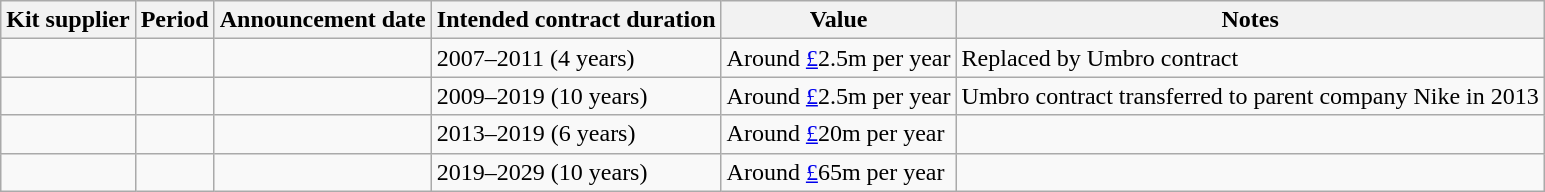<table class="wikitable" style="text-align:left;">
<tr>
<th>Kit supplier</th>
<th>Period</th>
<th>Announcement date</th>
<th>Intended contract duration</th>
<th>Value</th>
<th>Notes</th>
</tr>
<tr>
<td></td>
<td></td>
<td></td>
<td>2007–2011 (4 years)</td>
<td>Around <a href='#'>£</a>2.5m per year</td>
<td>Replaced by Umbro contract</td>
</tr>
<tr>
<td></td>
<td></td>
<td></td>
<td>2009–2019 (10 years)</td>
<td>Around <a href='#'>£</a>2.5m per year</td>
<td>Umbro contract transferred to parent company Nike in 2013</td>
</tr>
<tr>
<td></td>
<td></td>
<td></td>
<td>2013–2019 (6 years)</td>
<td>Around <a href='#'>£</a>20m per year</td>
<td></td>
</tr>
<tr>
<td></td>
<td></td>
<td></td>
<td>2019–2029 (10 years)</td>
<td>Around <a href='#'>£</a>65m per year</td>
<td></td>
</tr>
</table>
